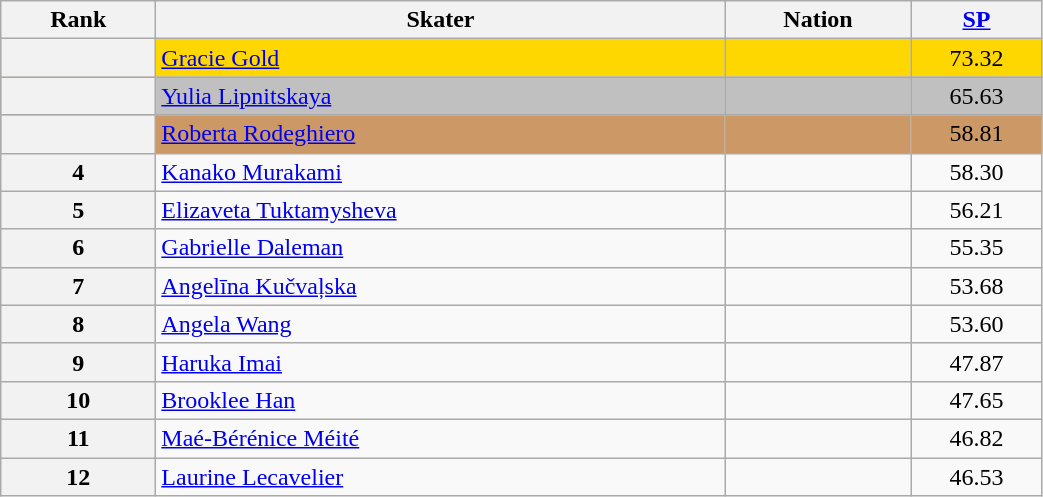<table class="wikitable sortable" style="text-align:left; width:55%">
<tr>
<th scope="col">Rank</th>
<th scope="col">Skater</th>
<th scope="col">Nation</th>
<th scope="col" width="80px"><a href='#'>SP</a></th>
</tr>
<tr bgcolor="gold">
<th scope="row"></th>
<td><a href='#'>Gracie Gold</a></td>
<td></td>
<td align="center">73.32</td>
</tr>
<tr bgcolor="silver">
<th scope="row"></th>
<td><a href='#'>Yulia Lipnitskaya</a></td>
<td></td>
<td align="center">65.63</td>
</tr>
<tr bgcolor="cc9966">
<th scope="row"></th>
<td><a href='#'>Roberta Rodeghiero</a></td>
<td></td>
<td align="center">58.81</td>
</tr>
<tr>
<th scope="row">4</th>
<td><a href='#'>Kanako Murakami</a></td>
<td></td>
<td align="center">58.30</td>
</tr>
<tr>
<th scope="row">5</th>
<td><a href='#'>Elizaveta Tuktamysheva</a></td>
<td></td>
<td align="center">56.21</td>
</tr>
<tr>
<th scope="row">6</th>
<td><a href='#'>Gabrielle Daleman</a></td>
<td></td>
<td align="center">55.35</td>
</tr>
<tr>
<th scope="row">7</th>
<td><a href='#'>Angelīna Kučvaļska</a></td>
<td></td>
<td align="center">53.68</td>
</tr>
<tr>
<th scope="row">8</th>
<td><a href='#'>Angela Wang</a></td>
<td></td>
<td align="center">53.60</td>
</tr>
<tr>
<th scope="row">9</th>
<td><a href='#'>Haruka Imai</a></td>
<td></td>
<td align="center">47.87</td>
</tr>
<tr>
<th scope="row">10</th>
<td><a href='#'>Brooklee Han</a></td>
<td></td>
<td align="center">47.65</td>
</tr>
<tr>
<th scope="row">11</th>
<td><a href='#'>Maé-Bérénice Méité</a></td>
<td></td>
<td align="center">46.82</td>
</tr>
<tr>
<th scope="row">12</th>
<td><a href='#'>Laurine Lecavelier</a></td>
<td></td>
<td align="center">46.53</td>
</tr>
</table>
